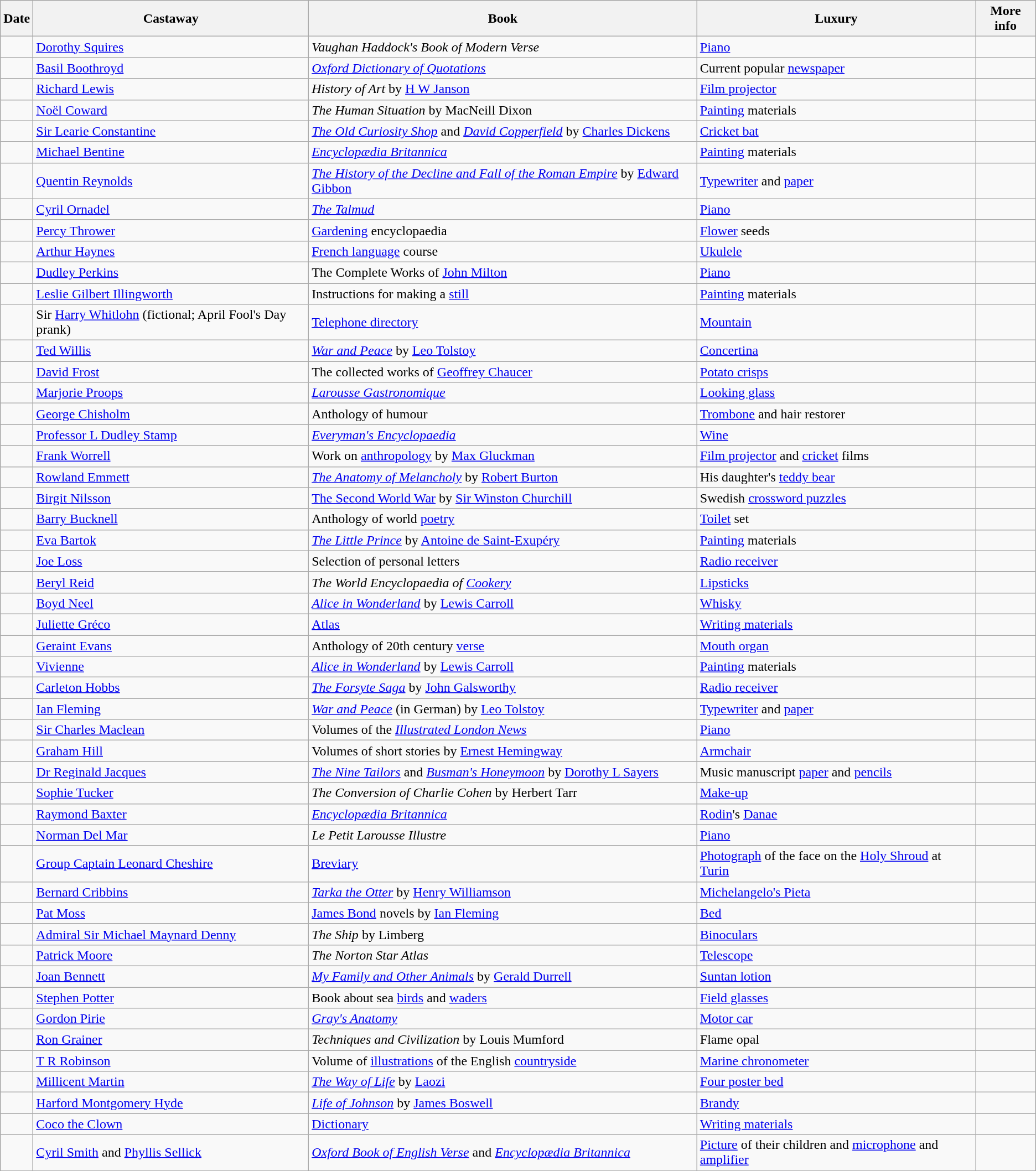<table class="wikitable sortable">
<tr>
<th>Date</th>
<th>Castaway</th>
<th>Book</th>
<th>Luxury</th>
<th>More info</th>
</tr>
<tr>
<td></td>
<td><a href='#'>Dorothy Squires</a></td>
<td><em>Vaughan Haddock's Book of Modern Verse</em></td>
<td><a href='#'>Piano</a></td>
<td></td>
</tr>
<tr>
<td></td>
<td><a href='#'>Basil Boothroyd</a></td>
<td><em><a href='#'>Oxford Dictionary of Quotations</a></em></td>
<td>Current popular <a href='#'>newspaper</a></td>
<td></td>
</tr>
<tr>
<td></td>
<td><a href='#'>Richard Lewis</a></td>
<td><em>History of Art</em> by <a href='#'>H W Janson</a></td>
<td><a href='#'>Film projector</a></td>
<td></td>
</tr>
<tr>
<td></td>
<td><a href='#'>Noël Coward</a></td>
<td><em>The Human Situation</em> by MacNeill Dixon</td>
<td><a href='#'>Painting</a> materials</td>
<td></td>
</tr>
<tr>
<td></td>
<td><a href='#'>Sir Learie Constantine</a></td>
<td><em><a href='#'>The Old Curiosity Shop</a></em> and <em><a href='#'>David Copperfield</a></em> by <a href='#'>Charles Dickens</a></td>
<td><a href='#'>Cricket bat</a></td>
<td></td>
</tr>
<tr>
<td></td>
<td><a href='#'>Michael Bentine</a></td>
<td><em><a href='#'>Encyclopædia Britannica</a></em></td>
<td><a href='#'>Painting</a> materials</td>
<td></td>
</tr>
<tr>
<td></td>
<td><a href='#'>Quentin Reynolds</a></td>
<td><em><a href='#'>The History of the Decline and Fall of the Roman Empire</a></em> by <a href='#'>Edward Gibbon</a></td>
<td><a href='#'>Typewriter</a> and <a href='#'>paper</a></td>
<td></td>
</tr>
<tr>
<td></td>
<td><a href='#'>Cyril Ornadel</a></td>
<td><em><a href='#'>The Talmud</a></em></td>
<td><a href='#'>Piano</a></td>
<td></td>
</tr>
<tr>
<td></td>
<td><a href='#'>Percy Thrower</a></td>
<td><a href='#'>Gardening</a> encyclopaedia</td>
<td><a href='#'>Flower</a> seeds</td>
<td></td>
</tr>
<tr>
<td></td>
<td><a href='#'>Arthur Haynes</a></td>
<td><a href='#'>French language</a> course</td>
<td><a href='#'>Ukulele</a></td>
<td></td>
</tr>
<tr>
<td></td>
<td><a href='#'>Dudley Perkins</a></td>
<td>The Complete Works of <a href='#'>John Milton</a></td>
<td><a href='#'>Piano</a></td>
<td></td>
</tr>
<tr>
<td></td>
<td><a href='#'>Leslie Gilbert Illingworth</a></td>
<td>Instructions for making a <a href='#'>still</a></td>
<td><a href='#'>Painting</a> materials</td>
<td></td>
</tr>
<tr>
<td></td>
<td>Sir <a href='#'>Harry Whitlohn</a> (fictional; April Fool's Day prank)</td>
<td><a href='#'>Telephone directory</a></td>
<td><a href='#'>Mountain</a></td>
<td></td>
</tr>
<tr>
<td></td>
<td><a href='#'>Ted Willis</a></td>
<td><em><a href='#'>War and Peace</a></em> by <a href='#'>Leo Tolstoy</a></td>
<td><a href='#'>Concertina</a></td>
<td></td>
</tr>
<tr>
<td></td>
<td><a href='#'>David Frost</a></td>
<td>The collected works of <a href='#'>Geoffrey Chaucer</a></td>
<td><a href='#'>Potato crisps</a></td>
<td></td>
</tr>
<tr>
<td></td>
<td><a href='#'>Marjorie Proops</a></td>
<td><em><a href='#'>Larousse Gastronomique</a></em></td>
<td><a href='#'>Looking glass</a></td>
<td></td>
</tr>
<tr>
<td></td>
<td><a href='#'>George Chisholm</a></td>
<td>Anthology of humour</td>
<td><a href='#'>Trombone</a> and hair restorer</td>
<td></td>
</tr>
<tr>
<td></td>
<td><a href='#'>Professor L Dudley Stamp</a></td>
<td><em><a href='#'>Everyman's Encyclopaedia</a></em></td>
<td><a href='#'>Wine</a></td>
<td></td>
</tr>
<tr>
<td></td>
<td><a href='#'>Frank Worrell</a></td>
<td>Work on <a href='#'>anthropology</a> by <a href='#'>Max Gluckman</a></td>
<td><a href='#'>Film projector</a> and <a href='#'>cricket</a> films</td>
<td></td>
</tr>
<tr>
<td></td>
<td><a href='#'>Rowland Emmett</a></td>
<td><em><a href='#'>The Anatomy of Melancholy</a></em> by <a href='#'>Robert Burton</a></td>
<td>His daughter's <a href='#'>teddy bear</a></td>
<td></td>
</tr>
<tr>
<td></td>
<td><a href='#'>Birgit Nilsson</a></td>
<td><a href='#'>The Second World War</a> by <a href='#'>Sir Winston Churchill</a></td>
<td>Swedish <a href='#'>crossword puzzles</a></td>
<td></td>
</tr>
<tr>
<td></td>
<td><a href='#'>Barry Bucknell</a></td>
<td>Anthology of world <a href='#'>poetry</a></td>
<td><a href='#'>Toilet</a> set</td>
<td></td>
</tr>
<tr>
<td></td>
<td><a href='#'>Eva Bartok</a></td>
<td><em><a href='#'>The Little Prince</a></em> by <a href='#'>Antoine de Saint-Exupéry</a></td>
<td><a href='#'>Painting</a> materials</td>
<td></td>
</tr>
<tr>
<td></td>
<td><a href='#'>Joe Loss</a></td>
<td>Selection of personal letters</td>
<td><a href='#'>Radio receiver</a></td>
<td></td>
</tr>
<tr>
<td></td>
<td><a href='#'>Beryl Reid</a></td>
<td><em>The World Encyclopaedia of <a href='#'>Cookery</a></em></td>
<td><a href='#'>Lipsticks</a></td>
<td></td>
</tr>
<tr>
<td></td>
<td><a href='#'>Boyd Neel</a></td>
<td><em><a href='#'>Alice in Wonderland</a></em> by <a href='#'>Lewis Carroll</a></td>
<td><a href='#'>Whisky</a></td>
<td></td>
</tr>
<tr>
<td></td>
<td><a href='#'>Juliette Gréco</a></td>
<td><a href='#'>Atlas</a></td>
<td><a href='#'>Writing materials</a></td>
<td></td>
</tr>
<tr>
<td></td>
<td><a href='#'>Geraint Evans</a></td>
<td>Anthology of 20th century <a href='#'>verse</a></td>
<td><a href='#'>Mouth organ</a></td>
<td></td>
</tr>
<tr>
<td></td>
<td><a href='#'>Vivienne</a></td>
<td><em><a href='#'>Alice in Wonderland</a></em> by <a href='#'>Lewis Carroll</a></td>
<td><a href='#'>Painting</a> materials</td>
<td></td>
</tr>
<tr>
<td></td>
<td><a href='#'>Carleton Hobbs</a></td>
<td><em><a href='#'>The Forsyte Saga</a></em> by <a href='#'>John Galsworthy</a></td>
<td><a href='#'>Radio receiver</a></td>
<td></td>
</tr>
<tr>
<td></td>
<td><a href='#'>Ian Fleming</a></td>
<td><em><a href='#'>War and Peace</a></em> (in German) by <a href='#'>Leo Tolstoy</a></td>
<td><a href='#'>Typewriter</a> and <a href='#'>paper</a></td>
<td></td>
</tr>
<tr>
<td></td>
<td><a href='#'>Sir Charles Maclean</a></td>
<td>Volumes of the <em><a href='#'>Illustrated London News</a></em></td>
<td><a href='#'>Piano</a></td>
<td></td>
</tr>
<tr>
<td></td>
<td><a href='#'>Graham Hill</a></td>
<td>Volumes of short stories by <a href='#'>Ernest Hemingway</a></td>
<td><a href='#'>Armchair</a></td>
<td></td>
</tr>
<tr>
<td></td>
<td><a href='#'>Dr Reginald Jacques</a></td>
<td><em><a href='#'>The Nine Tailors</a></em> and <em><a href='#'>Busman's Honeymoon</a></em> by <a href='#'>Dorothy L Sayers</a></td>
<td>Music manuscript <a href='#'>paper</a> and <a href='#'>pencils</a></td>
<td></td>
</tr>
<tr>
<td></td>
<td><a href='#'>Sophie Tucker</a></td>
<td><em>The Conversion of Charlie Cohen</em> by Herbert Tarr</td>
<td><a href='#'>Make-up</a></td>
<td></td>
</tr>
<tr>
<td></td>
<td><a href='#'>Raymond Baxter</a></td>
<td><em><a href='#'>Encyclopædia Britannica</a></em></td>
<td><a href='#'>Rodin</a>'s <a href='#'>Danae</a></td>
<td></td>
</tr>
<tr>
<td></td>
<td><a href='#'>Norman Del Mar</a></td>
<td><em>Le Petit Larousse Illustre</em></td>
<td><a href='#'>Piano</a></td>
<td></td>
</tr>
<tr>
<td></td>
<td><a href='#'>Group Captain Leonard Cheshire</a></td>
<td><a href='#'>Breviary</a></td>
<td><a href='#'>Photograph</a> of the face on the <a href='#'>Holy Shroud</a> at <a href='#'>Turin</a></td>
<td></td>
</tr>
<tr>
<td></td>
<td><a href='#'>Bernard Cribbins</a></td>
<td><em><a href='#'>Tarka the Otter</a></em> by <a href='#'>Henry Williamson</a></td>
<td><a href='#'>Michelangelo's Pieta</a></td>
<td></td>
</tr>
<tr>
<td></td>
<td><a href='#'>Pat Moss</a></td>
<td><a href='#'>James Bond</a> novels by <a href='#'>Ian Fleming</a></td>
<td><a href='#'>Bed</a></td>
<td></td>
</tr>
<tr>
<td></td>
<td><a href='#'>Admiral Sir Michael Maynard Denny</a></td>
<td><em>The Ship</em> by Limberg</td>
<td><a href='#'>Binoculars</a></td>
<td></td>
</tr>
<tr>
<td></td>
<td><a href='#'>Patrick Moore</a></td>
<td><em>The Norton Star Atlas</em></td>
<td><a href='#'>Telescope</a></td>
<td></td>
</tr>
<tr>
<td></td>
<td><a href='#'>Joan Bennett</a></td>
<td><em><a href='#'>My Family and Other Animals</a></em> by <a href='#'>Gerald Durrell</a></td>
<td><a href='#'>Suntan lotion</a></td>
<td></td>
</tr>
<tr>
<td></td>
<td><a href='#'>Stephen Potter</a></td>
<td>Book about sea <a href='#'>birds</a> and <a href='#'>waders</a></td>
<td><a href='#'>Field glasses</a></td>
<td></td>
</tr>
<tr>
<td></td>
<td><a href='#'>Gordon Pirie</a></td>
<td><em><a href='#'>Gray's Anatomy</a></em></td>
<td><a href='#'>Motor car</a></td>
<td></td>
</tr>
<tr>
<td></td>
<td><a href='#'>Ron Grainer</a></td>
<td><em>Techniques and Civilization</em> by Louis Mumford</td>
<td>Flame opal</td>
<td></td>
</tr>
<tr>
<td></td>
<td><a href='#'>T R Robinson</a></td>
<td>Volume of <a href='#'>illustrations</a> of the English <a href='#'>countryside</a></td>
<td><a href='#'>Marine chronometer</a></td>
<td></td>
</tr>
<tr>
<td></td>
<td><a href='#'>Millicent Martin</a></td>
<td><em><a href='#'>The Way of Life</a></em> by <a href='#'>Laozi</a></td>
<td><a href='#'>Four poster bed</a></td>
<td></td>
</tr>
<tr>
<td></td>
<td><a href='#'>Harford Montgomery Hyde</a></td>
<td><em><a href='#'>Life of Johnson</a></em> by <a href='#'>James Boswell</a></td>
<td><a href='#'>Brandy</a></td>
<td></td>
</tr>
<tr>
<td></td>
<td><a href='#'>Coco the Clown</a></td>
<td><a href='#'>Dictionary</a></td>
<td><a href='#'>Writing materials</a></td>
<td></td>
</tr>
<tr>
<td></td>
<td><a href='#'>Cyril Smith</a> and <a href='#'>Phyllis Sellick</a></td>
<td><em><a href='#'>Oxford Book of English Verse</a></em> and <em><a href='#'>Encyclopædia Britannica</a></em></td>
<td><a href='#'>Picture</a> of their children and <a href='#'>microphone</a> and <a href='#'>amplifier</a></td>
<td></td>
</tr>
</table>
